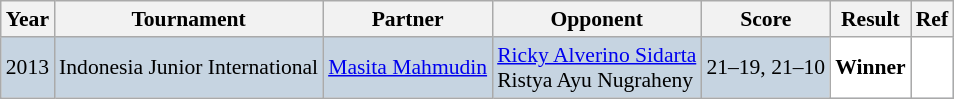<table class="sortable wikitable" style="font-size: 90%">
<tr>
<th>Year</th>
<th>Tournament</th>
<th>Partner</th>
<th>Opponent</th>
<th>Score</th>
<th>Result</th>
<th>Ref</th>
</tr>
<tr style="background:#C6D4E1">
<td align="center">2013</td>
<td align="left">Indonesia Junior International</td>
<td align="left"> <a href='#'>Masita Mahmudin</a></td>
<td align="left"> <a href='#'>Ricky Alverino Sidarta</a> <br>  Ristya Ayu Nugraheny</td>
<td align="left">21–19, 21–10</td>
<td style="text-align:left; background:white"> <strong>Winner</strong></td>
<td style="text-align:center; background:white"></td>
</tr>
</table>
